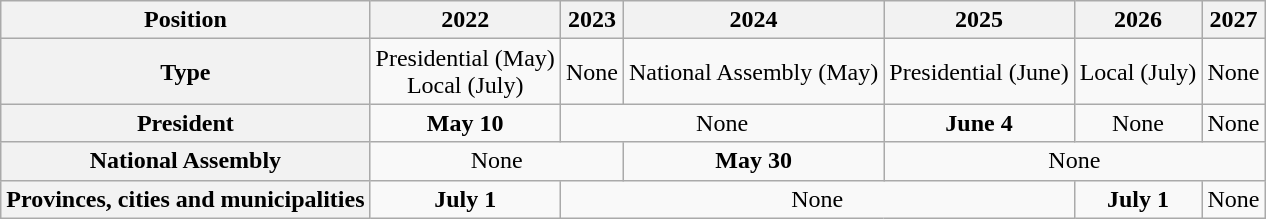<table class=wikitable style="text-align:center;">
<tr>
<th>Position</th>
<th>2022</th>
<th>2023</th>
<th>2024</th>
<th>2025</th>
<th>2026</th>
<th>2027</th>
</tr>
<tr>
<th>Type</th>
<td>Presidential (May) <br> Local (July)</td>
<td>None</td>
<td>National Assembly (May)</td>
<td>Presidential (June)</td>
<td>Local (July)</td>
<td>None</td>
</tr>
<tr>
<th>President</th>
<td><strong>May 10</strong></td>
<td colspan=2>None</td>
<td><strong>June 4</strong></td>
<td>None</td>
<td>None</td>
</tr>
<tr>
<th>National Assembly</th>
<td colspan=2>None</td>
<td><strong>May 30</strong></td>
<td colspan=3>None</td>
</tr>
<tr>
<th>Provinces, cities and municipalities</th>
<td><strong>July 1</strong></td>
<td colspan=3>None</td>
<td><strong>July 1</strong></td>
<td>None</td>
</tr>
</table>
